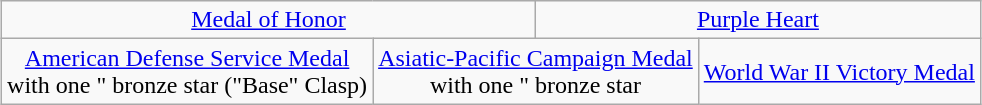<table class="wikitable" style="margin:1em auto; text-align:center;">
<tr>
<td colspan="3"><a href='#'>Medal of Honor</a></td>
<td colspan="3"><a href='#'>Purple Heart</a></td>
</tr>
<tr>
<td colspan="2"><a href='#'>American Defense Service Medal</a> <br>with one " bronze star ("Base" Clasp)</td>
<td colspan="2"><a href='#'>Asiatic-Pacific Campaign Medal</a> <br>with one " bronze star</td>
<td colspan="2"><a href='#'>World War II Victory Medal</a></td>
</tr>
</table>
